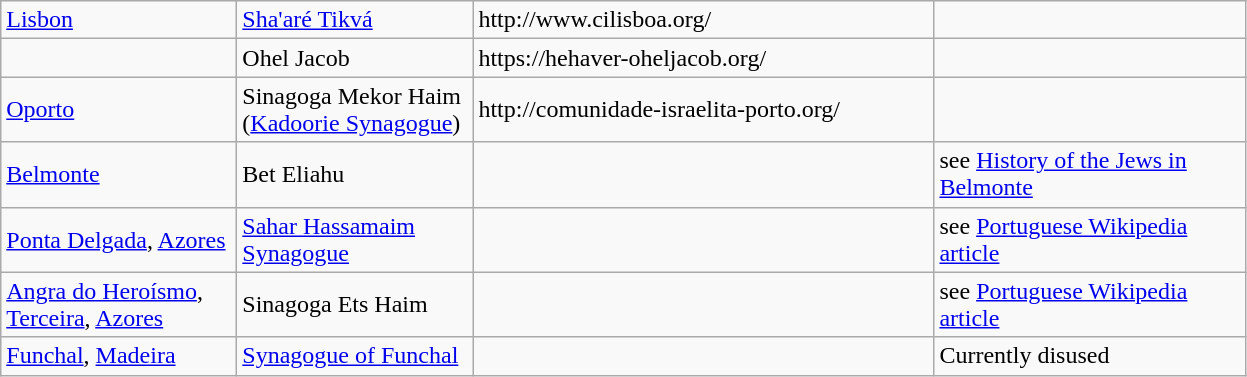<table class="wikitable">
<tr>
<td width="150pt"><a href='#'>Lisbon</a></td>
<td width="150pt"><a href='#'>Sha'aré Tikvá</a></td>
<td width="300pt">http://www.cilisboa.org/</td>
<td width="200pt"></td>
</tr>
<tr>
<td width="150pt"></td>
<td width="150pt">Ohel Jacob</td>
<td width="300pt">https://hehaver-oheljacob.org/</td>
<td width="200pt"></td>
</tr>
<tr>
<td width="150pt"><a href='#'>Oporto</a></td>
<td width="150pt">Sinagoga Mekor Haim (<a href='#'>Kadoorie Synagogue</a>)</td>
<td width="300pt">http://comunidade-israelita-porto.org/</td>
<td width="200pt"></td>
</tr>
<tr>
<td width="150pt"><a href='#'>Belmonte</a></td>
<td width="150pt">Bet Eliahu</td>
<td width="300pt"></td>
<td width="200pt">see <a href='#'>History of the Jews in Belmonte</a></td>
</tr>
<tr>
<td width="150pt"><a href='#'>Ponta Delgada</a>, <a href='#'>Azores</a></td>
<td width="150pt"><a href='#'>Sahar Hassamaim Synagogue</a></td>
<td width="300pt"></td>
<td width="200pt">see <a href='#'>Portuguese Wikipedia article</a></td>
</tr>
<tr>
<td width="150pt"><a href='#'>Angra do Heroísmo</a>, <a href='#'>Terceira</a>, <a href='#'>Azores</a></td>
<td width="150pt">Sinagoga Ets Haim</td>
<td width="300pt"></td>
<td width="200pt">see <a href='#'>Portuguese Wikipedia article</a></td>
</tr>
<tr>
<td width="150pt"><a href='#'>Funchal</a>, <a href='#'>Madeira</a></td>
<td width="150pt"><a href='#'>Synagogue of Funchal</a></td>
<td width="300pt"></td>
<td width="200pt">Currently disused</td>
</tr>
</table>
